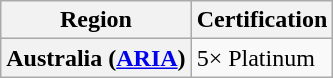<table class="wikitable plainrowheaders">
<tr>
<th>Region</th>
<th>Certification</th>
</tr>
<tr>
<th scope="row">Australia (<a href='#'>ARIA</a>)</th>
<td>5× Platinum</td>
</tr>
</table>
